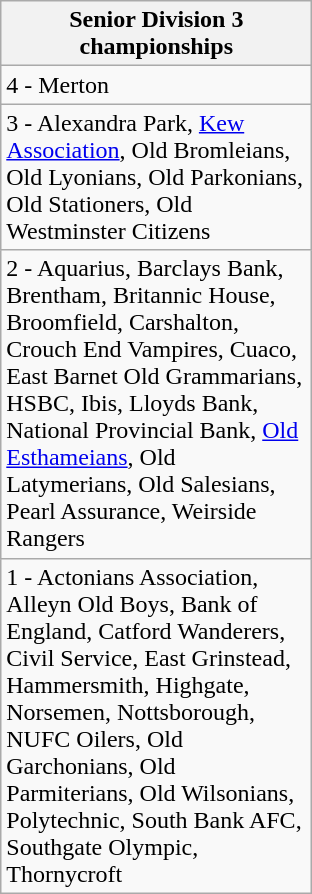<table class="wikitable" style="text-align: left">
<tr>
<th width=200>Senior Division 3 championships</th>
</tr>
<tr>
<td>4 - Merton</td>
</tr>
<tr>
<td>3 - Alexandra Park, <a href='#'>Kew Association</a>, Old Bromleians, Old Lyonians, Old Parkonians, Old Stationers, Old Westminster Citizens</td>
</tr>
<tr>
<td>2 - Aquarius, Barclays Bank, Brentham, Britannic House, Broomfield, Carshalton, Crouch End Vampires, Cuaco, East Barnet Old Grammarians, HSBC, Ibis, Lloyds Bank, National Provincial Bank, <a href='#'>Old Esthameians</a>, Old Latymerians, Old Salesians, Pearl Assurance, Weirside Rangers</td>
</tr>
<tr>
<td>1 - Actonians Association, Alleyn Old Boys, Bank of England, Catford Wanderers, Civil Service, East Grinstead, Hammersmith, Highgate, Norsemen, Nottsborough, NUFC Oilers, Old Garchonians, Old Parmiterians, Old Wilsonians, Polytechnic, South Bank AFC, Southgate Olympic, Thornycroft</td>
</tr>
</table>
